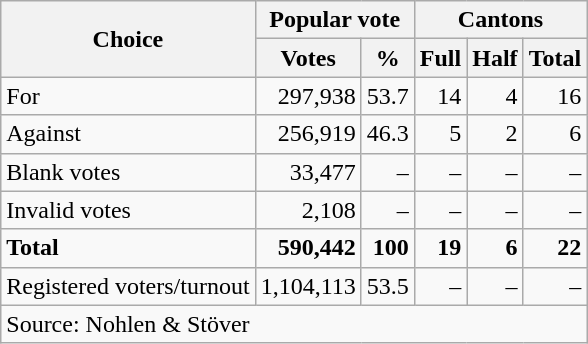<table class=wikitable style=text-align:right>
<tr>
<th rowspan=2>Choice</th>
<th colspan=2>Popular vote</th>
<th colspan=3>Cantons</th>
</tr>
<tr>
<th>Votes</th>
<th>%</th>
<th>Full</th>
<th>Half</th>
<th>Total</th>
</tr>
<tr>
<td align=left>For</td>
<td>297,938</td>
<td>53.7</td>
<td>14</td>
<td>4</td>
<td>16</td>
</tr>
<tr>
<td align=left>Against</td>
<td>256,919</td>
<td>46.3</td>
<td>5</td>
<td>2</td>
<td>6</td>
</tr>
<tr>
<td align=left>Blank votes</td>
<td>33,477</td>
<td>–</td>
<td>–</td>
<td>–</td>
<td>–</td>
</tr>
<tr>
<td align=left>Invalid votes</td>
<td>2,108</td>
<td>–</td>
<td>–</td>
<td>–</td>
<td>–</td>
</tr>
<tr>
<td align=left><strong>Total</strong></td>
<td><strong>590,442</strong></td>
<td><strong>100</strong></td>
<td><strong>19</strong></td>
<td><strong>6</strong></td>
<td><strong>22</strong></td>
</tr>
<tr>
<td align=left>Registered voters/turnout</td>
<td>1,104,113</td>
<td>53.5</td>
<td>–</td>
<td>–</td>
<td>–</td>
</tr>
<tr>
<td align=left colspan=6>Source: Nohlen & Stöver</td>
</tr>
</table>
